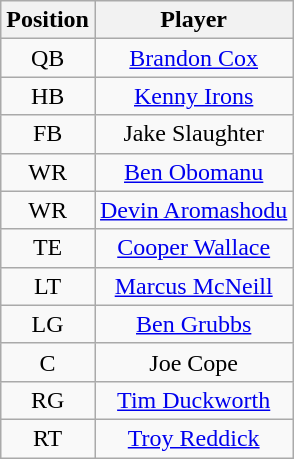<table class="wikitable" style="text-align:center">
<tr>
<th>Position</th>
<th>Player</th>
</tr>
<tr>
<td>QB</td>
<td><a href='#'>Brandon Cox</a></td>
</tr>
<tr>
<td>HB</td>
<td><a href='#'>Kenny Irons</a></td>
</tr>
<tr>
<td>FB</td>
<td>Jake Slaughter</td>
</tr>
<tr>
<td>WR</td>
<td><a href='#'>Ben Obomanu</a></td>
</tr>
<tr>
<td>WR</td>
<td><a href='#'>Devin Aromashodu</a></td>
</tr>
<tr>
<td>TE</td>
<td><a href='#'>Cooper Wallace</a></td>
</tr>
<tr>
<td>LT</td>
<td><a href='#'>Marcus McNeill</a></td>
</tr>
<tr>
<td>LG</td>
<td><a href='#'>Ben Grubbs</a></td>
</tr>
<tr>
<td>C</td>
<td>Joe Cope</td>
</tr>
<tr>
<td>RG</td>
<td><a href='#'>Tim Duckworth</a></td>
</tr>
<tr>
<td>RT</td>
<td><a href='#'>Troy Reddick</a></td>
</tr>
</table>
